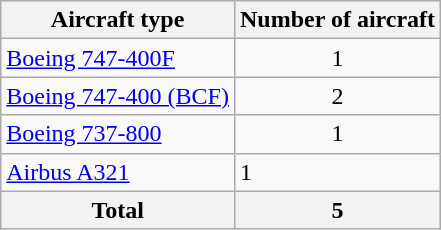<table class="wikitable">
<tr>
<th>Aircraft type</th>
<th>Number of aircraft</th>
</tr>
<tr>
<td><a href='#'>Boeing 747-400F</a></td>
<td style="text-align:center">1</td>
</tr>
<tr>
<td><a href='#'>Boeing 747-400 (BCF)</a></td>
<td style="text-align:center">2</td>
</tr>
<tr>
<td><a href='#'>Boeing 737-800</a></td>
<td style="text-align:center">1</td>
</tr>
<tr>
<td><a href='#'>Airbus A321</a></td>
<td>1</td>
</tr>
<tr>
<th>Total</th>
<th>5</th>
</tr>
</table>
